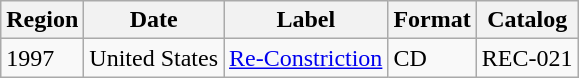<table class="wikitable">
<tr>
<th>Region</th>
<th>Date</th>
<th>Label</th>
<th>Format</th>
<th>Catalog</th>
</tr>
<tr>
<td>1997</td>
<td>United States</td>
<td><a href='#'>Re-Constriction</a></td>
<td>CD</td>
<td>REC-021</td>
</tr>
</table>
